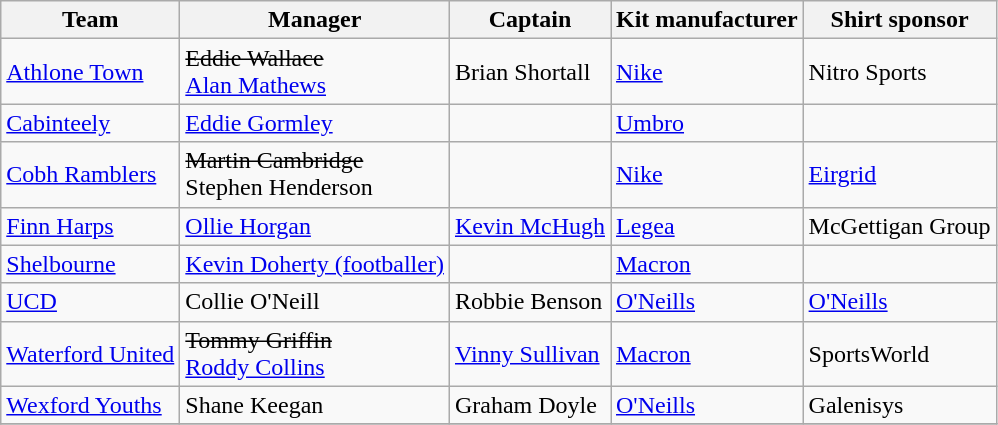<table class="wikitable sortable" style="text-align: left;">
<tr>
<th>Team</th>
<th>Manager</th>
<th>Captain</th>
<th>Kit manufacturer</th>
<th>Shirt sponsor</th>
</tr>
<tr>
<td><a href='#'>Athlone Town</a></td>
<td><s> Eddie Wallace</s><br> <a href='#'>Alan Mathews</a></td>
<td> Brian Shortall</td>
<td><a href='#'>Nike</a></td>
<td>Nitro Sports</td>
</tr>
<tr>
<td><a href='#'>Cabinteely</a></td>
<td> <a href='#'>Eddie Gormley</a></td>
<td></td>
<td><a href='#'>Umbro</a></td>
<td></td>
</tr>
<tr>
<td><a href='#'>Cobh Ramblers</a></td>
<td><s> Martin Cambridge</s><br> Stephen Henderson</td>
<td></td>
<td><a href='#'>Nike</a></td>
<td><a href='#'>Eirgrid</a></td>
</tr>
<tr>
<td><a href='#'>Finn Harps</a></td>
<td> <a href='#'>Ollie Horgan</a></td>
<td> <a href='#'>Kevin McHugh</a></td>
<td><a href='#'>Legea</a></td>
<td>McGettigan Group</td>
</tr>
<tr>
<td><a href='#'>Shelbourne</a></td>
<td> <a href='#'>Kevin Doherty (footballer)</a></td>
<td></td>
<td><a href='#'>Macron</a></td>
<td></td>
</tr>
<tr>
<td><a href='#'>UCD</a></td>
<td> Collie O'Neill</td>
<td> Robbie Benson</td>
<td><a href='#'>O'Neills</a></td>
<td><a href='#'>O'Neills</a></td>
</tr>
<tr>
<td><a href='#'>Waterford United</a></td>
<td><s> Tommy Griffin</s><br> <a href='#'>Roddy Collins</a></td>
<td> <a href='#'>Vinny Sullivan</a></td>
<td><a href='#'>Macron</a></td>
<td>SportsWorld</td>
</tr>
<tr>
<td><a href='#'>Wexford Youths</a></td>
<td> Shane Keegan</td>
<td> Graham Doyle</td>
<td><a href='#'>O'Neills</a></td>
<td>Galenisys</td>
</tr>
<tr>
</tr>
</table>
